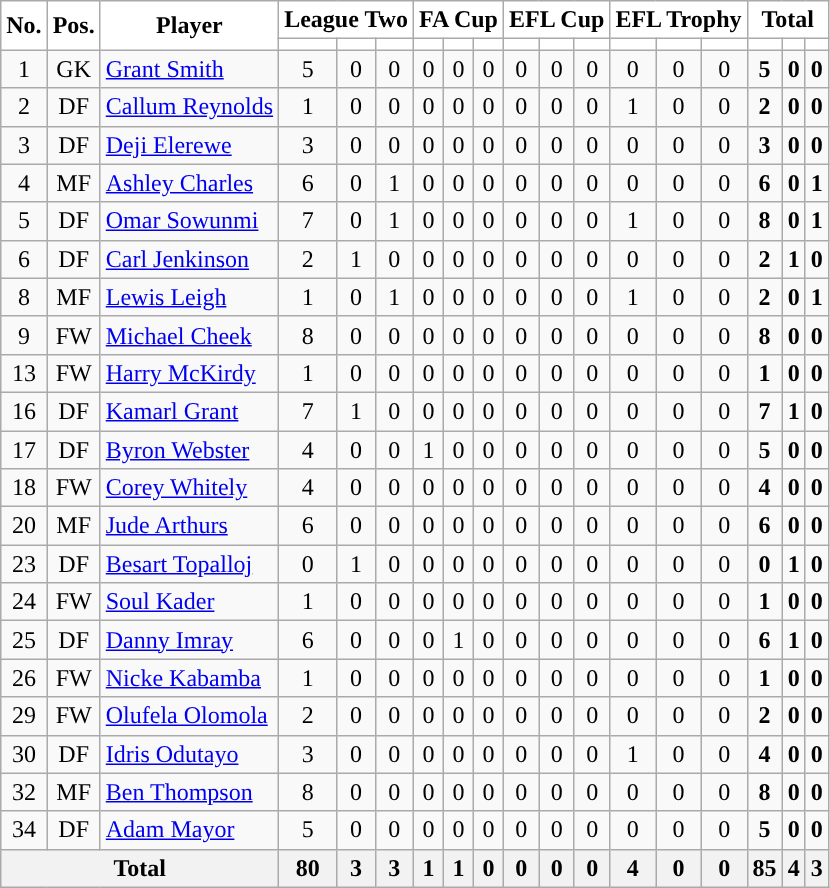<table class="wikitable sortable" style="text-align:center">
<tr>
<th rowspan="2" style="background-color:white;color:black;">No.</th>
<th rowspan="2" style="background-color:white;color:black;">Pos.</th>
<th rowspan="2" style="background-color:white;color:black;">Player</th>
<th colspan="3" style="background-color:white;color:black;">League Two</th>
<th colspan="3" style="background-color:white;color:black;">FA Cup</th>
<th colspan="3" style="background-color:white;color:black;">EFL Cup</th>
<th colspan="3" style="background-color:white;color:black;">EFL Trophy</th>
<th colspan="3" style="background-color:white;color:black;">Total</th>
</tr>
<tr>
<th style="background-color:white;"></th>
<th style="background-color:white;"></th>
<th style="background-color:white;"></th>
<th style="background-color:white;"></th>
<th style="background-color:white;"></th>
<th style="background-color:white;"></th>
<th style="background-color:white;"></th>
<th style="background-color:white;"></th>
<th style="background-color:white;"></th>
<th style="background-color:white;"></th>
<th style="background-color:white;"></th>
<th style="background-color:white;"></th>
<th style="background-color:white;"></th>
<th style="background-color:white;"></th>
<th style="background-color:white;"></th>
</tr>
<tr>
<td>1</td>
<td>GK</td>
<td align="left" style="text-align:left;"> <a href='#'>Grant Smith</a></td>
<td>5</td>
<td>0</td>
<td>0</td>
<td>0</td>
<td>0</td>
<td>0</td>
<td>0</td>
<td>0</td>
<td>0</td>
<td>0</td>
<td>0</td>
<td>0</td>
<td><strong>5</strong></td>
<td><strong>0</strong></td>
<td><strong>0</strong></td>
</tr>
<tr>
<td>2</td>
<td>DF</td>
<td align="left" style="text-align:left;"> <a href='#'>Callum Reynolds</a></td>
<td>1</td>
<td>0</td>
<td>0</td>
<td>0</td>
<td>0</td>
<td>0</td>
<td>0</td>
<td>0</td>
<td>0</td>
<td>1</td>
<td>0</td>
<td>0</td>
<td><strong>2</strong></td>
<td><strong>0</strong></td>
<td><strong>0</strong></td>
</tr>
<tr>
<td>3</td>
<td>DF</td>
<td align="left" style="text-align:left;"> <a href='#'>Deji Elerewe</a></td>
<td>3</td>
<td>0</td>
<td>0</td>
<td>0</td>
<td>0</td>
<td>0</td>
<td>0</td>
<td>0</td>
<td>0</td>
<td>0</td>
<td>0</td>
<td>0</td>
<td><strong>3</strong></td>
<td><strong>0</strong></td>
<td><strong>0</strong></td>
</tr>
<tr>
<td>4</td>
<td>MF</td>
<td align="left" style="text-align:left;"> <a href='#'>Ashley Charles</a></td>
<td>6</td>
<td>0</td>
<td>1</td>
<td>0</td>
<td>0</td>
<td>0</td>
<td>0</td>
<td>0</td>
<td>0</td>
<td>0</td>
<td>0</td>
<td>0</td>
<td><strong>6</strong></td>
<td><strong>0</strong></td>
<td><strong>1</strong></td>
</tr>
<tr>
<td>5</td>
<td>DF</td>
<td align="left" style="text-align:left;"> <a href='#'>Omar Sowunmi</a></td>
<td>7</td>
<td>0</td>
<td>1</td>
<td>0</td>
<td>0</td>
<td>0</td>
<td>0</td>
<td>0</td>
<td>0</td>
<td>1</td>
<td>0</td>
<td>0</td>
<td><strong>8</strong></td>
<td><strong>0</strong></td>
<td><strong>1</strong></td>
</tr>
<tr>
<td>6</td>
<td>DF</td>
<td align="left" style="text-align:left;"> <a href='#'>Carl Jenkinson</a></td>
<td>2</td>
<td>1</td>
<td>0</td>
<td>0</td>
<td>0</td>
<td>0</td>
<td>0</td>
<td>0</td>
<td>0</td>
<td>0</td>
<td>0</td>
<td>0</td>
<td><strong>2</strong></td>
<td><strong>1</strong></td>
<td><strong>0</strong></td>
</tr>
<tr>
<td>8</td>
<td>MF</td>
<td align="left" style="text-align:left;"> <a href='#'>Lewis Leigh</a></td>
<td>1</td>
<td>0</td>
<td>1</td>
<td>0</td>
<td>0</td>
<td>0</td>
<td>0</td>
<td>0</td>
<td>0</td>
<td>1</td>
<td>0</td>
<td>0</td>
<td><strong>2</strong></td>
<td><strong>0</strong></td>
<td><strong>1</strong></td>
</tr>
<tr>
<td>9</td>
<td>FW</td>
<td align="left" style="text-align:left;"> <a href='#'>Michael Cheek</a></td>
<td>8</td>
<td>0</td>
<td>0</td>
<td>0</td>
<td>0</td>
<td>0</td>
<td>0</td>
<td>0</td>
<td>0</td>
<td>0</td>
<td>0</td>
<td>0</td>
<td><strong>8</strong></td>
<td><strong>0</strong></td>
<td><strong>0</strong></td>
</tr>
<tr>
<td>13</td>
<td>FW</td>
<td align="left" style="text-align:left;"> <a href='#'>Harry McKirdy</a></td>
<td>1</td>
<td>0</td>
<td>0</td>
<td>0</td>
<td>0</td>
<td>0</td>
<td>0</td>
<td>0</td>
<td>0</td>
<td>0</td>
<td>0</td>
<td>0</td>
<td><strong>1</strong></td>
<td><strong>0</strong></td>
<td><strong>0</strong></td>
</tr>
<tr>
<td>16</td>
<td>DF</td>
<td align="left" style="text-align:left;"> <a href='#'>Kamarl Grant</a></td>
<td>7</td>
<td>1</td>
<td>0</td>
<td>0</td>
<td>0</td>
<td>0</td>
<td>0</td>
<td>0</td>
<td>0</td>
<td>0</td>
<td>0</td>
<td>0</td>
<td><strong>7</strong></td>
<td><strong>1</strong></td>
<td><strong>0</strong></td>
</tr>
<tr>
<td>17</td>
<td>DF</td>
<td align="left" style="text-align:left;"> <a href='#'>Byron Webster</a></td>
<td>4</td>
<td>0</td>
<td>0</td>
<td>1</td>
<td>0</td>
<td>0</td>
<td>0</td>
<td>0</td>
<td>0</td>
<td>0</td>
<td>0</td>
<td>0</td>
<td><strong>5</strong></td>
<td><strong>0</strong></td>
<td><strong>0</strong></td>
</tr>
<tr>
<td>18</td>
<td>FW</td>
<td align="left" style="text-align:left;"> <a href='#'>Corey Whitely</a></td>
<td>4</td>
<td>0</td>
<td>0</td>
<td>0</td>
<td>0</td>
<td>0</td>
<td>0</td>
<td>0</td>
<td>0</td>
<td>0</td>
<td>0</td>
<td>0</td>
<td><strong>4</strong></td>
<td><strong>0</strong></td>
<td><strong>0</strong></td>
</tr>
<tr>
<td>20</td>
<td>MF</td>
<td align="left" style="text-align:left;"> <a href='#'>Jude Arthurs</a></td>
<td>6</td>
<td>0</td>
<td>0</td>
<td>0</td>
<td>0</td>
<td>0</td>
<td>0</td>
<td>0</td>
<td>0</td>
<td>0</td>
<td>0</td>
<td>0</td>
<td><strong>6</strong></td>
<td><strong>0</strong></td>
<td><strong>0</strong></td>
</tr>
<tr>
<td>23</td>
<td>DF</td>
<td align="left" style="text-align:left;"> <a href='#'>Besart Topalloj</a></td>
<td>0</td>
<td>1</td>
<td>0</td>
<td>0</td>
<td>0</td>
<td>0</td>
<td>0</td>
<td>0</td>
<td>0</td>
<td>0</td>
<td>0</td>
<td>0</td>
<td><strong>0</strong></td>
<td><strong>1</strong></td>
<td><strong>0</strong></td>
</tr>
<tr>
<td>24</td>
<td>FW</td>
<td align="left" style="text-align:left;"> <a href='#'>Soul Kader</a></td>
<td>1</td>
<td>0</td>
<td>0</td>
<td>0</td>
<td>0</td>
<td>0</td>
<td>0</td>
<td>0</td>
<td>0</td>
<td>0</td>
<td>0</td>
<td>0</td>
<td><strong>1</strong></td>
<td><strong>0</strong></td>
<td><strong>0</strong></td>
</tr>
<tr>
<td>25</td>
<td>DF</td>
<td align="left" style="text-align:left;"> <a href='#'>Danny Imray</a></td>
<td>6</td>
<td>0</td>
<td>0</td>
<td>0</td>
<td>1</td>
<td>0</td>
<td>0</td>
<td>0</td>
<td>0</td>
<td>0</td>
<td>0</td>
<td>0</td>
<td><strong>6</strong></td>
<td><strong>1</strong></td>
<td><strong>0</strong></td>
</tr>
<tr>
<td>26</td>
<td>FW</td>
<td align="left" style="text-align:left;"> <a href='#'>Nicke Kabamba</a></td>
<td>1</td>
<td>0</td>
<td>0</td>
<td>0</td>
<td>0</td>
<td>0</td>
<td>0</td>
<td>0</td>
<td>0</td>
<td>0</td>
<td>0</td>
<td>0</td>
<td><strong>1</strong></td>
<td><strong>0</strong></td>
<td><strong>0</strong></td>
</tr>
<tr>
<td>29</td>
<td>FW</td>
<td align="left" style="text-align:left;"> <a href='#'>Olufela Olomola</a></td>
<td>2</td>
<td>0</td>
<td>0</td>
<td>0</td>
<td>0</td>
<td>0</td>
<td>0</td>
<td>0</td>
<td>0</td>
<td>0</td>
<td>0</td>
<td>0</td>
<td><strong>2</strong></td>
<td><strong>0</strong></td>
<td><strong>0</strong></td>
</tr>
<tr>
<td>30</td>
<td>DF</td>
<td align="left" style="text-align:left;"> <a href='#'>Idris Odutayo</a></td>
<td>3</td>
<td>0</td>
<td>0</td>
<td>0</td>
<td>0</td>
<td>0</td>
<td>0</td>
<td>0</td>
<td>0</td>
<td>1</td>
<td>0</td>
<td>0</td>
<td><strong>4</strong></td>
<td><strong>0</strong></td>
<td><strong>0</strong></td>
</tr>
<tr>
<td>32</td>
<td>MF</td>
<td align="left" style="text-align:left;"> <a href='#'>Ben Thompson</a></td>
<td>8</td>
<td>0</td>
<td>0</td>
<td>0</td>
<td>0</td>
<td>0</td>
<td>0</td>
<td>0</td>
<td>0</td>
<td>0</td>
<td>0</td>
<td>0</td>
<td><strong>8</strong></td>
<td><strong>0</strong></td>
<td><strong>0</strong></td>
</tr>
<tr>
<td>34</td>
<td>DF</td>
<td align="left" style="text-align:left;"> <a href='#'>Adam Mayor</a></td>
<td>5</td>
<td>0</td>
<td>0</td>
<td>0</td>
<td>0</td>
<td>0</td>
<td>0</td>
<td>0</td>
<td>0</td>
<td>0</td>
<td>0</td>
<td>0</td>
<td><strong>5</strong></td>
<td><strong>0</strong></td>
<td><strong>0</strong></td>
</tr>
<tr class="sortbottom">
<th colspan="3">Total</th>
<th>80</th>
<th>3</th>
<th>3</th>
<th>1</th>
<th>1</th>
<th>0</th>
<th>0</th>
<th>0</th>
<th>0</th>
<th>4</th>
<th>0</th>
<th>0</th>
<th>85</th>
<th>4</th>
<th>3</th>
</tr>
</table>
